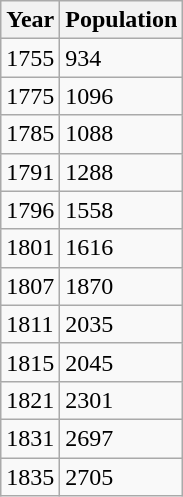<table class="wikitable">
<tr>
<th>Year</th>
<th>Population</th>
</tr>
<tr>
<td>1755</td>
<td>934</td>
</tr>
<tr>
<td>1775</td>
<td>1096</td>
</tr>
<tr>
<td>1785</td>
<td>1088</td>
</tr>
<tr>
<td>1791</td>
<td>1288</td>
</tr>
<tr>
<td>1796</td>
<td>1558</td>
</tr>
<tr>
<td>1801</td>
<td>1616</td>
</tr>
<tr>
<td>1807</td>
<td>1870</td>
</tr>
<tr>
<td>1811</td>
<td>2035</td>
</tr>
<tr>
<td>1815</td>
<td>2045</td>
</tr>
<tr>
<td>1821</td>
<td>2301</td>
</tr>
<tr>
<td>1831</td>
<td>2697</td>
</tr>
<tr>
<td>1835</td>
<td>2705</td>
</tr>
</table>
